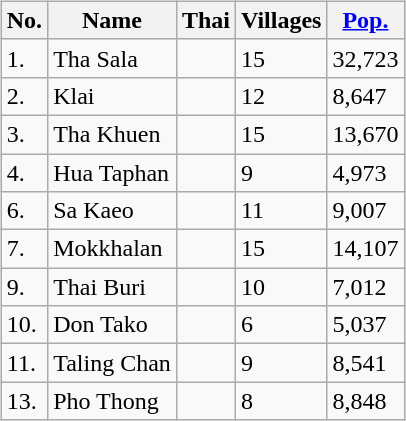<table>
<tr valign=top>
<td><br><table class="wikitable sortable">
<tr>
<th>No.</th>
<th>Name</th>
<th>Thai</th>
<th>Villages</th>
<th><a href='#'>Pop.</a></th>
</tr>
<tr>
<td>1.</td>
<td>Tha Sala</td>
<td></td>
<td>15</td>
<td>32,723</td>
</tr>
<tr>
<td>2.</td>
<td>Klai</td>
<td></td>
<td>12</td>
<td>8,647</td>
</tr>
<tr>
<td>3.</td>
<td>Tha Khuen</td>
<td></td>
<td>15</td>
<td>13,670</td>
</tr>
<tr>
<td>4.</td>
<td>Hua Taphan</td>
<td></td>
<td>9</td>
<td>4,973</td>
</tr>
<tr>
<td>6.</td>
<td>Sa Kaeo</td>
<td></td>
<td>11</td>
<td>9,007</td>
</tr>
<tr>
<td>7.</td>
<td>Mokkhalan</td>
<td></td>
<td>15</td>
<td>14,107</td>
</tr>
<tr>
<td>9.</td>
<td>Thai Buri</td>
<td></td>
<td>10</td>
<td>7,012</td>
</tr>
<tr>
<td>10.</td>
<td>Don Tako</td>
<td></td>
<td>6</td>
<td>5,037</td>
</tr>
<tr>
<td>11.</td>
<td>Taling Chan</td>
<td></td>
<td>9</td>
<td>8,541</td>
</tr>
<tr>
<td>13.</td>
<td>Pho Thong</td>
<td></td>
<td>8</td>
<td>8,848</td>
</tr>
</table>
</td>
<td> </td>
</tr>
</table>
